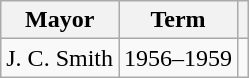<table class="wikitable">
<tr>
<th>Mayor</th>
<th>Term</th>
<th></th>
</tr>
<tr>
<td>J. C. Smith</td>
<td>1956–1959</td>
<td></td>
</tr>
</table>
